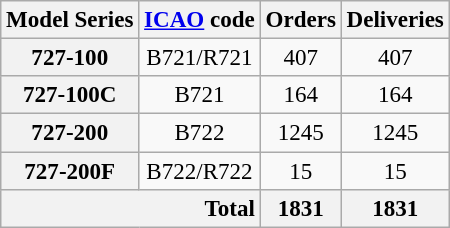<table class="wikitable" style="text-align:center; font-size:96%;">
<tr>
<th>Model Series</th>
<th><a href='#'>ICAO</a> code</th>
<th>Orders</th>
<th>Deliveries</th>
</tr>
<tr>
<th>727-100</th>
<td>B721/R721</td>
<td>407</td>
<td>407</td>
</tr>
<tr>
<th>727-100C</th>
<td>B721</td>
<td>164</td>
<td>164</td>
</tr>
<tr>
<th>727-200</th>
<td>B722</td>
<td>1245</td>
<td>1245</td>
</tr>
<tr>
<th>727-200F</th>
<td>B722/R722</td>
<td>15</td>
<td>15</td>
</tr>
<tr>
<th colspan=2 style="text-align:right">Total</th>
<th>1831</th>
<th>1831</th>
</tr>
</table>
